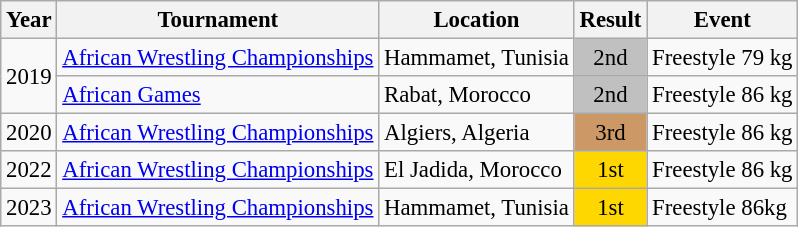<table class="wikitable" style="font-size:95%;">
<tr>
<th>Year</th>
<th>Tournament</th>
<th>Location</th>
<th>Result</th>
<th>Event</th>
</tr>
<tr>
<td rowspan=2>2019</td>
<td><a href='#'>African Wrestling Championships</a></td>
<td>Hammamet, Tunisia</td>
<td align="center" bgcolor="silver">2nd</td>
<td>Freestyle 79 kg</td>
</tr>
<tr>
<td><a href='#'>African Games</a></td>
<td>Rabat, Morocco</td>
<td align="center" bgcolor="silver">2nd</td>
<td>Freestyle 86 kg</td>
</tr>
<tr>
<td>2020</td>
<td><a href='#'>African Wrestling Championships</a></td>
<td>Algiers, Algeria</td>
<td align="center" bgcolor="cc9966">3rd</td>
<td>Freestyle 86 kg</td>
</tr>
<tr>
<td>2022</td>
<td><a href='#'>African Wrestling Championships</a></td>
<td>El Jadida, Morocco</td>
<td align="center" bgcolor="gold">1st</td>
<td>Freestyle 86 kg</td>
</tr>
<tr>
<td>2023</td>
<td><a href='#'>African Wrestling Championships</a></td>
<td>Hammamet, Tunisia</td>
<td align="center" bgcolor="gold">1st</td>
<td>Freestyle 86kg</td>
</tr>
</table>
